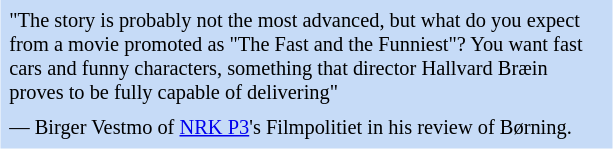<table class="toccolours" style="float: right; margin-left: 1em; margin-right: 2em; font-size: 85%; background:#c6dbf7; color:black; width:30em; max-width: 40%;" cellspacing="5">
<tr>
<td style="text-align: left;">"The story is probably not the most advanced, but what do you expect from a movie promoted as "The Fast and the Funniest"? You want fast cars and funny characters, something that director Hallvard Bræin proves to be fully capable of delivering"</td>
</tr>
<tr>
<td style="text-align: left;">— Birger Vestmo of <a href='#'>NRK P3</a>'s Filmpolitiet in his review of Børning.</td>
</tr>
</table>
